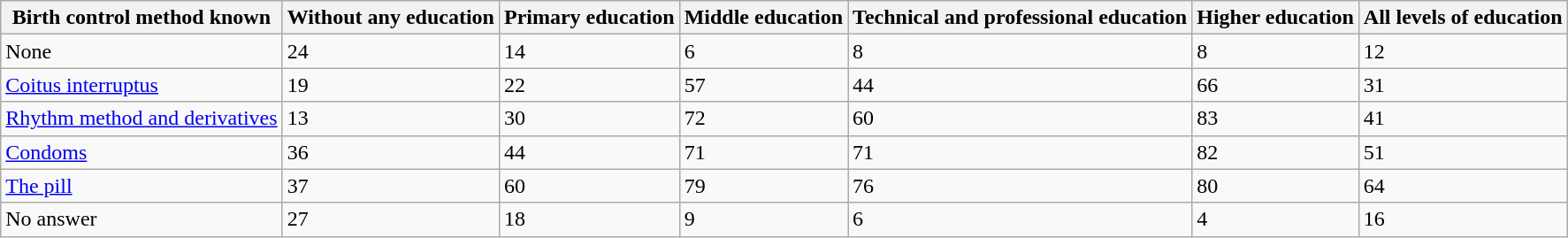<table class="wikitable sortable">
<tr>
<th>Birth control method known</th>
<th>Without any education</th>
<th>Primary education</th>
<th>Middle education</th>
<th>Technical and professional education</th>
<th>Higher education</th>
<th>All levels of education</th>
</tr>
<tr>
<td>None</td>
<td>24</td>
<td>14</td>
<td>6</td>
<td>8</td>
<td>8</td>
<td>12</td>
</tr>
<tr>
<td><a href='#'>Coitus interruptus</a></td>
<td>19</td>
<td>22</td>
<td>57</td>
<td>44</td>
<td>66</td>
<td>31</td>
</tr>
<tr>
<td><a href='#'>Rhythm method and derivatives</a></td>
<td>13</td>
<td>30</td>
<td>72</td>
<td>60</td>
<td>83</td>
<td>41</td>
</tr>
<tr>
<td><a href='#'>Condoms</a></td>
<td>36</td>
<td>44</td>
<td>71</td>
<td>71</td>
<td>82</td>
<td>51</td>
</tr>
<tr>
<td><a href='#'>The pill</a></td>
<td>37</td>
<td>60</td>
<td>79</td>
<td>76</td>
<td>80</td>
<td>64</td>
</tr>
<tr>
<td>No answer</td>
<td>27</td>
<td>18</td>
<td>9</td>
<td>6</td>
<td>4</td>
<td>16</td>
</tr>
</table>
